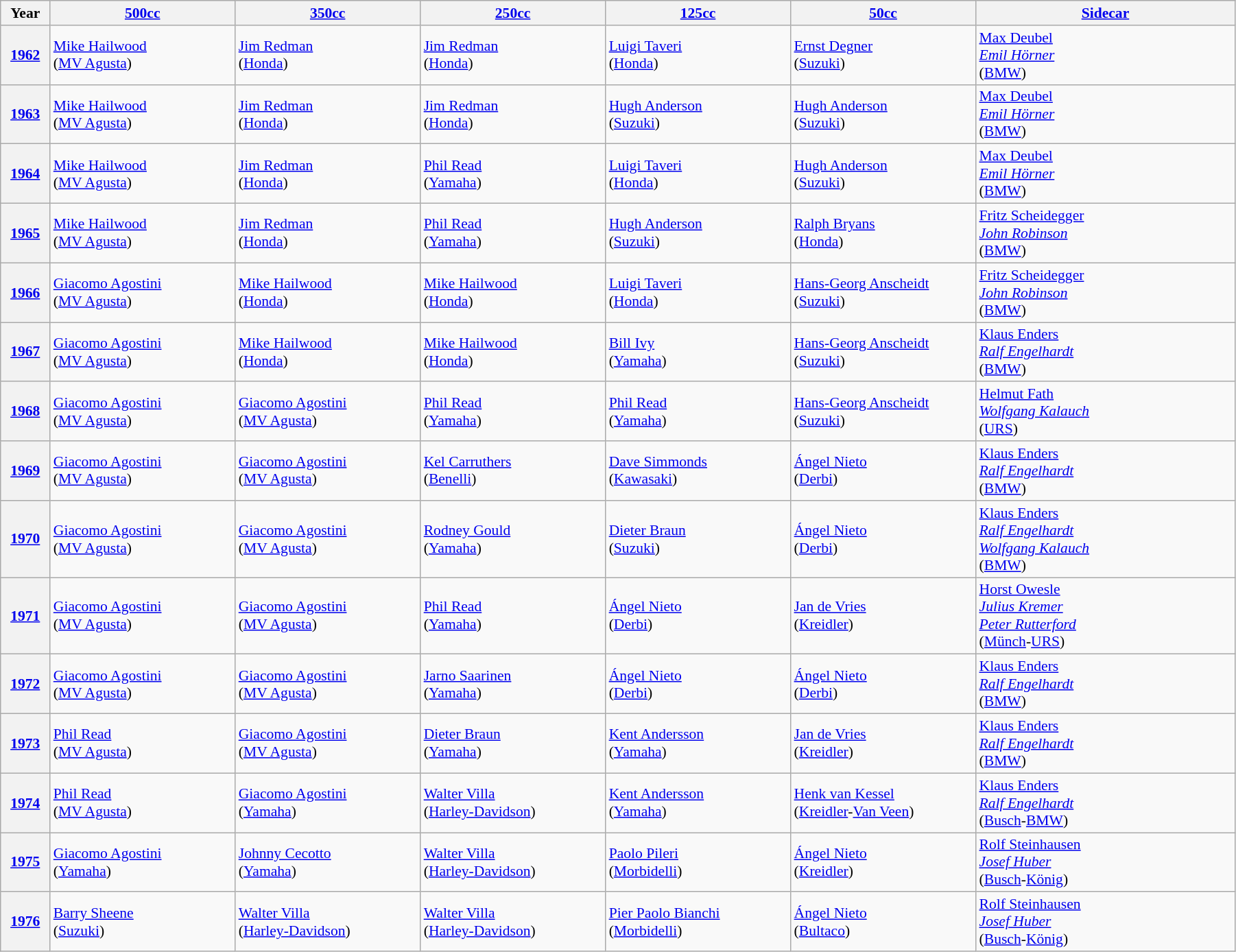<table class="wikitable" width="95%" style="font-size:90%">
<tr>
<th width=4%>Year</th>
<th width=15%><a href='#'>500cc</a></th>
<th width=15%><a href='#'>350cc</a></th>
<th width=15%><a href='#'>250cc</a></th>
<th width=15%><a href='#'>125cc</a></th>
<th width=15%><a href='#'>50cc</a></th>
<th width=21%><a href='#'>Sidecar</a></th>
</tr>
<tr>
<th><a href='#'>1962</a></th>
<td> <a href='#'>Mike Hailwood</a><br>(<a href='#'>MV Agusta</a>)</td>
<td> <a href='#'>Jim Redman</a><br>(<a href='#'>Honda</a>)</td>
<td> <a href='#'>Jim Redman</a><br>(<a href='#'>Honda</a>)</td>
<td> <a href='#'>Luigi Taveri</a><br>(<a href='#'>Honda</a>)</td>
<td> <a href='#'>Ernst Degner</a><br>(<a href='#'>Suzuki</a>)</td>
<td> <a href='#'>Max Deubel</a><br> <em><a href='#'>Emil Hörner</a></em><br>(<a href='#'>BMW</a>)</td>
</tr>
<tr>
<th><a href='#'>1963</a></th>
<td> <a href='#'>Mike Hailwood</a><br>(<a href='#'>MV Agusta</a>)</td>
<td> <a href='#'>Jim Redman</a><br>(<a href='#'>Honda</a>)</td>
<td> <a href='#'>Jim Redman</a><br>(<a href='#'>Honda</a>)</td>
<td> <a href='#'>Hugh Anderson</a><br>(<a href='#'>Suzuki</a>)</td>
<td> <a href='#'>Hugh Anderson</a><br>(<a href='#'>Suzuki</a>)</td>
<td> <a href='#'>Max Deubel</a><br> <em><a href='#'>Emil Hörner</a></em><br>(<a href='#'>BMW</a>)</td>
</tr>
<tr>
<th><a href='#'>1964</a></th>
<td> <a href='#'>Mike Hailwood</a><br>(<a href='#'>MV Agusta</a>)</td>
<td> <a href='#'>Jim Redman</a><br>(<a href='#'>Honda</a>)</td>
<td> <a href='#'>Phil Read</a><br>(<a href='#'>Yamaha</a>)</td>
<td> <a href='#'>Luigi Taveri</a><br>(<a href='#'>Honda</a>)</td>
<td> <a href='#'>Hugh Anderson</a><br>(<a href='#'>Suzuki</a>)</td>
<td> <a href='#'>Max Deubel</a><br> <em><a href='#'>Emil Hörner</a></em><br>(<a href='#'>BMW</a>)</td>
</tr>
<tr>
<th><a href='#'>1965</a></th>
<td> <a href='#'>Mike Hailwood</a><br>(<a href='#'>MV Agusta</a>)</td>
<td> <a href='#'>Jim Redman</a><br>(<a href='#'>Honda</a>)</td>
<td> <a href='#'>Phil Read</a><br>(<a href='#'>Yamaha</a>)</td>
<td> <a href='#'>Hugh Anderson</a><br>(<a href='#'>Suzuki</a>)</td>
<td> <a href='#'>Ralph Bryans</a><br>(<a href='#'>Honda</a>)</td>
<td> <a href='#'>Fritz Scheidegger</a><br> <em><a href='#'>John Robinson</a></em><br>(<a href='#'>BMW</a>)</td>
</tr>
<tr>
<th><a href='#'>1966</a></th>
<td> <a href='#'>Giacomo Agostini</a><br>(<a href='#'>MV Agusta</a>)</td>
<td> <a href='#'>Mike Hailwood</a><br>(<a href='#'>Honda</a>)</td>
<td> <a href='#'>Mike Hailwood</a><br>(<a href='#'>Honda</a>)</td>
<td> <a href='#'>Luigi Taveri</a><br>(<a href='#'>Honda</a>)</td>
<td> <a href='#'>Hans-Georg Anscheidt</a><br>(<a href='#'>Suzuki</a>)</td>
<td> <a href='#'>Fritz Scheidegger</a><br> <em><a href='#'>John Robinson</a></em><br>(<a href='#'>BMW</a>)</td>
</tr>
<tr>
<th><a href='#'>1967</a></th>
<td> <a href='#'>Giacomo Agostini</a><br>(<a href='#'>MV Agusta</a>)</td>
<td> <a href='#'>Mike Hailwood</a><br>(<a href='#'>Honda</a>)</td>
<td> <a href='#'>Mike Hailwood</a><br>(<a href='#'>Honda</a>)</td>
<td> <a href='#'>Bill Ivy</a><br>(<a href='#'>Yamaha</a>)</td>
<td> <a href='#'>Hans-Georg Anscheidt</a><br>(<a href='#'>Suzuki</a>)</td>
<td> <a href='#'>Klaus Enders</a><br> <em><a href='#'>Ralf Engelhardt</a></em><br>(<a href='#'>BMW</a>)</td>
</tr>
<tr>
<th><a href='#'>1968</a></th>
<td> <a href='#'>Giacomo Agostini</a><br>(<a href='#'>MV Agusta</a>)</td>
<td> <a href='#'>Giacomo Agostini</a><br>(<a href='#'>MV Agusta</a>)</td>
<td> <a href='#'>Phil Read</a><br>(<a href='#'>Yamaha</a>)</td>
<td> <a href='#'>Phil Read</a><br>(<a href='#'>Yamaha</a>)</td>
<td> <a href='#'>Hans-Georg Anscheidt</a><br>(<a href='#'>Suzuki</a>)</td>
<td> <a href='#'>Helmut Fath</a><br> <em><a href='#'>Wolfgang Kalauch</a></em><br>(<a href='#'>URS</a>)</td>
</tr>
<tr>
<th><a href='#'>1969</a></th>
<td> <a href='#'>Giacomo Agostini</a><br>(<a href='#'>MV Agusta</a>)</td>
<td> <a href='#'>Giacomo Agostini</a><br>(<a href='#'>MV Agusta</a>)</td>
<td> <a href='#'>Kel Carruthers</a><br>(<a href='#'>Benelli</a>)</td>
<td> <a href='#'>Dave Simmonds</a><br>(<a href='#'>Kawasaki</a>)</td>
<td> <a href='#'>Ángel Nieto</a><br>(<a href='#'>Derbi</a>)</td>
<td> <a href='#'>Klaus Enders</a><br> <em><a href='#'>Ralf Engelhardt</a></em><br>(<a href='#'>BMW</a>)</td>
</tr>
<tr>
<th><a href='#'>1970</a></th>
<td> <a href='#'>Giacomo Agostini</a><br>(<a href='#'>MV Agusta</a>)</td>
<td> <a href='#'>Giacomo Agostini</a><br>(<a href='#'>MV Agusta</a>)</td>
<td> <a href='#'>Rodney Gould</a><br>(<a href='#'>Yamaha</a>)</td>
<td> <a href='#'>Dieter Braun</a><br>(<a href='#'>Suzuki</a>)</td>
<td> <a href='#'>Ángel Nieto</a><br>(<a href='#'>Derbi</a>)</td>
<td> <a href='#'>Klaus Enders</a><br> <em><a href='#'>Ralf Engelhardt</a></em><br> <em><a href='#'>Wolfgang Kalauch</a></em><br>(<a href='#'>BMW</a>)</td>
</tr>
<tr>
<th><a href='#'>1971</a></th>
<td> <a href='#'>Giacomo Agostini</a><br>(<a href='#'>MV Agusta</a>)</td>
<td> <a href='#'>Giacomo Agostini</a><br>(<a href='#'>MV Agusta</a>)</td>
<td> <a href='#'>Phil Read</a><br>(<a href='#'>Yamaha</a>)</td>
<td> <a href='#'>Ángel Nieto</a><br>(<a href='#'>Derbi</a>)</td>
<td> <a href='#'>Jan de Vries</a><br>(<a href='#'>Kreidler</a>)</td>
<td> <a href='#'>Horst Owesle</a><br> <em><a href='#'>Julius Kremer</a></em><br> <em><a href='#'>Peter Rutterford</a></em><br>(<a href='#'>Münch</a>-<a href='#'>URS</a>)</td>
</tr>
<tr>
<th><a href='#'>1972</a></th>
<td> <a href='#'>Giacomo Agostini</a><br>(<a href='#'>MV Agusta</a>)</td>
<td> <a href='#'>Giacomo Agostini</a><br>(<a href='#'>MV Agusta</a>)</td>
<td> <a href='#'>Jarno Saarinen</a><br>(<a href='#'>Yamaha</a>)</td>
<td> <a href='#'>Ángel Nieto</a><br>(<a href='#'>Derbi</a>)</td>
<td> <a href='#'>Ángel Nieto</a><br>(<a href='#'>Derbi</a>)</td>
<td> <a href='#'>Klaus Enders</a><br> <em><a href='#'>Ralf Engelhardt</a></em><br>(<a href='#'>BMW</a>)</td>
</tr>
<tr>
<th><a href='#'>1973</a></th>
<td> <a href='#'>Phil Read</a><br>(<a href='#'>MV Agusta</a>)</td>
<td> <a href='#'>Giacomo Agostini</a><br>(<a href='#'>MV Agusta</a>)</td>
<td> <a href='#'>Dieter Braun</a><br>(<a href='#'>Yamaha</a>)</td>
<td> <a href='#'>Kent Andersson</a><br>(<a href='#'>Yamaha</a>)</td>
<td> <a href='#'>Jan de Vries</a><br>(<a href='#'>Kreidler</a>)</td>
<td> <a href='#'>Klaus Enders</a><br> <em><a href='#'>Ralf Engelhardt</a></em><br>(<a href='#'>BMW</a>)</td>
</tr>
<tr>
<th><a href='#'>1974</a></th>
<td> <a href='#'>Phil Read</a><br>(<a href='#'>MV Agusta</a>)</td>
<td> <a href='#'>Giacomo Agostini</a><br>(<a href='#'>Yamaha</a>)</td>
<td> <a href='#'>Walter Villa</a><br>(<a href='#'>Harley-Davidson</a>)</td>
<td> <a href='#'>Kent Andersson</a><br>(<a href='#'>Yamaha</a>)</td>
<td> <a href='#'>Henk van Kessel</a><br>(<a href='#'>Kreidler</a>-<a href='#'>Van Veen</a>)</td>
<td> <a href='#'>Klaus Enders</a><br> <em><a href='#'>Ralf Engelhardt</a></em><br>(<a href='#'>Busch</a>-<a href='#'>BMW</a>)</td>
</tr>
<tr>
<th><a href='#'>1975</a></th>
<td> <a href='#'>Giacomo Agostini</a><br>(<a href='#'>Yamaha</a>)</td>
<td> <a href='#'>Johnny Cecotto</a><br>(<a href='#'>Yamaha</a>)</td>
<td> <a href='#'>Walter Villa</a><br>(<a href='#'>Harley-Davidson</a>)</td>
<td> <a href='#'>Paolo Pileri</a><br>(<a href='#'>Morbidelli</a>)</td>
<td> <a href='#'>Ángel Nieto</a><br>(<a href='#'>Kreidler</a>)</td>
<td> <a href='#'>Rolf Steinhausen</a><br> <em><a href='#'>Josef Huber</a></em><br>(<a href='#'>Busch</a>-<a href='#'>König</a>)</td>
</tr>
<tr>
<th><a href='#'>1976</a></th>
<td> <a href='#'>Barry Sheene</a><br>(<a href='#'>Suzuki</a>)</td>
<td> <a href='#'>Walter Villa</a><br>(<a href='#'>Harley-Davidson</a>)</td>
<td> <a href='#'>Walter Villa</a><br>(<a href='#'>Harley-Davidson</a>)</td>
<td> <a href='#'>Pier Paolo Bianchi</a><br>(<a href='#'>Morbidelli</a>)</td>
<td> <a href='#'>Ángel Nieto</a><br>(<a href='#'>Bultaco</a>)</td>
<td> <a href='#'>Rolf Steinhausen</a><br> <em><a href='#'>Josef Huber</a></em><br>(<a href='#'>Busch</a>-<a href='#'>König</a>)</td>
</tr>
</table>
